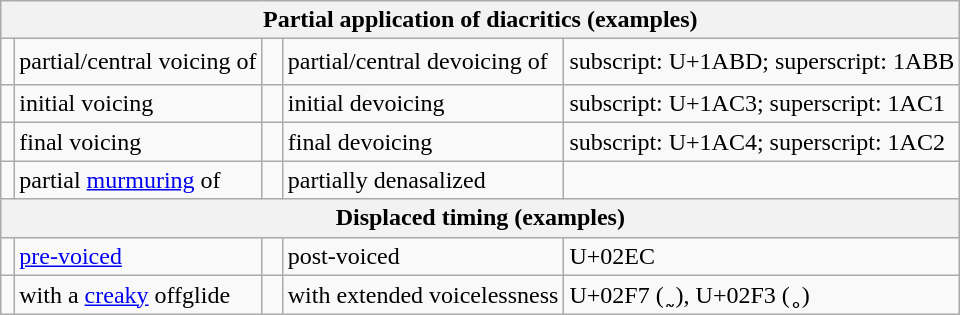<table class="wikitable">
<tr>
<th colspan=5>Partial application of diacritics (examples)</th>
</tr>
<tr>
<td style="text-align:center; font-size:larger;"></td>
<td>partial/central voicing of </td>
<td style="text-align:center; font-size:larger;">  </td>
<td>partial/central devoicing of </td>
<td>subscript: U+1ABD; superscript: 1ABB</td>
</tr>
<tr>
<td style="text-align:center; font-size:larger;"></td>
<td>initial voicing</td>
<td style="text-align:center; font-size:larger;"></td>
<td>initial devoicing</td>
<td>subscript: U+1AC3; superscript: 1AC1</td>
</tr>
<tr>
<td style="text-align:center; font-size:larger;"></td>
<td>final voicing</td>
<td style="text-align:center; font-size:larger;"></td>
<td>final devoicing</td>
<td>subscript: U+1AC4; superscript: 1AC2</td>
</tr>
<tr>
<td style="text-align:center; font-size:larger;"></td>
<td>partial <a href='#'>murmuring</a> of </td>
<td style="text-align:center; font-size:larger;"></td>
<td>partially denasalized </td>
</tr>
<tr>
<th colspan=5>Displaced timing (examples)</th>
</tr>
<tr>
<td style="text-align:center; font-size:larger;"></td>
<td><a href='#'>pre-voiced</a> </td>
<td style="text-align:center; font-size:larger;"></td>
<td>post-voiced </td>
<td>U+02EC</td>
</tr>
<tr>
<td style="text-align:center; font-size:larger;"></td>
<td> with a <a href='#'>creaky</a> offglide</td>
<td style="text-align:center; font-size:larger;"></td>
<td> with extended voicelessness</td>
<td>U+02F7 (˷), U+02F3 (˳)</td>
</tr>
</table>
